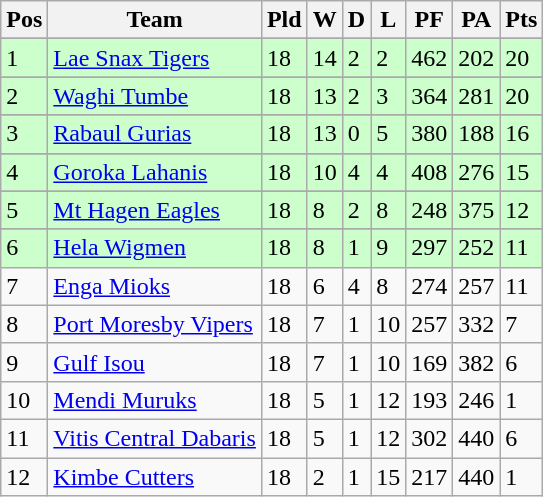<table class="wikitable">
<tr>
<th>Pos</th>
<th>Team</th>
<th>Pld</th>
<th>W</th>
<th>D</th>
<th>L</th>
<th>PF</th>
<th>PA</th>
<th>Pts</th>
</tr>
<tr>
</tr>
<tr style="background: #ccffcc;">
<td>1</td>
<td><a href='#'>Lae Snax Tigers</a></td>
<td>18</td>
<td>14</td>
<td>2</td>
<td>2</td>
<td>462</td>
<td>202</td>
<td>20</td>
</tr>
<tr>
</tr>
<tr style="background: #ccffcc;">
<td>2</td>
<td><a href='#'>Waghi Tumbe</a></td>
<td>18</td>
<td>13</td>
<td>2</td>
<td>3</td>
<td>364</td>
<td>281</td>
<td>20</td>
</tr>
<tr>
</tr>
<tr style="background: #ccffcc;">
<td>3</td>
<td><a href='#'>Rabaul Gurias</a></td>
<td>18</td>
<td>13</td>
<td>0</td>
<td>5</td>
<td>380</td>
<td>188</td>
<td>16</td>
</tr>
<tr>
</tr>
<tr style="background: #ccffcc;">
<td>4</td>
<td><a href='#'>Goroka Lahanis</a></td>
<td>18</td>
<td>10</td>
<td>4</td>
<td>4</td>
<td>408</td>
<td>276</td>
<td>15</td>
</tr>
<tr>
</tr>
<tr style="background: #ccffcc;">
<td>5</td>
<td><a href='#'>Mt Hagen Eagles</a></td>
<td>18</td>
<td>8</td>
<td>2</td>
<td>8</td>
<td>248</td>
<td>375</td>
<td>12</td>
</tr>
<tr>
</tr>
<tr style="background: #ccffcc;">
<td>6</td>
<td><a href='#'>Hela Wigmen</a></td>
<td>18</td>
<td>8</td>
<td>1</td>
<td>9</td>
<td>297</td>
<td>252</td>
<td>11</td>
</tr>
<tr>
<td>7</td>
<td><a href='#'>Enga Mioks</a></td>
<td>18</td>
<td>6</td>
<td>4</td>
<td>8</td>
<td>274</td>
<td>257</td>
<td>11</td>
</tr>
<tr>
<td>8</td>
<td><a href='#'>Port Moresby Vipers</a></td>
<td>18</td>
<td>7</td>
<td>1</td>
<td>10</td>
<td>257</td>
<td>332</td>
<td>7</td>
</tr>
<tr>
<td>9</td>
<td><a href='#'>Gulf Isou</a></td>
<td>18</td>
<td>7</td>
<td>1</td>
<td>10</td>
<td>169</td>
<td>382</td>
<td>6</td>
</tr>
<tr>
<td>10</td>
<td><a href='#'>Mendi Muruks</a></td>
<td>18</td>
<td>5</td>
<td>1</td>
<td>12</td>
<td>193</td>
<td>246</td>
<td>1</td>
</tr>
<tr>
<td>11</td>
<td><a href='#'>Vitis Central Dabaris</a></td>
<td>18</td>
<td>5</td>
<td>1</td>
<td>12</td>
<td>302</td>
<td>440</td>
<td>6</td>
</tr>
<tr>
<td>12</td>
<td><a href='#'>Kimbe Cutters</a></td>
<td>18</td>
<td>2</td>
<td>1</td>
<td>15</td>
<td>217</td>
<td>440</td>
<td>1</td>
</tr>
</table>
